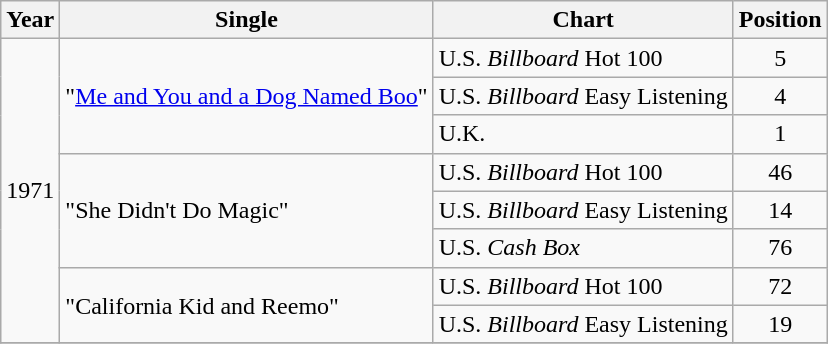<table class="wikitable">
<tr>
<th>Year</th>
<th>Single</th>
<th>Chart</th>
<th>Position</th>
</tr>
<tr>
<td rowspan="8">1971</td>
<td rowspan="3">"<a href='#'>Me and You and a Dog Named Boo</a>"</td>
<td>U.S. <em>Billboard</em> Hot 100</td>
<td align="center">5</td>
</tr>
<tr>
<td>U.S. <em>Billboard</em> Easy Listening</td>
<td align="center">4</td>
</tr>
<tr>
<td>U.K.</td>
<td align="center">1</td>
</tr>
<tr>
<td rowspan="3">"She Didn't Do Magic"</td>
<td>U.S. <em>Billboard</em> Hot 100</td>
<td align="center">46</td>
</tr>
<tr>
<td>U.S. <em>Billboard</em> Easy Listening</td>
<td align="center">14</td>
</tr>
<tr>
<td>U.S. <em>Cash Box</em></td>
<td align="center">76</td>
</tr>
<tr>
<td rowspan="2">"California Kid and Reemo"</td>
<td>U.S. <em>Billboard</em> Hot 100</td>
<td align="center">72</td>
</tr>
<tr>
<td>U.S. <em>Billboard</em> Easy Listening</td>
<td align="center">19</td>
</tr>
<tr>
</tr>
</table>
